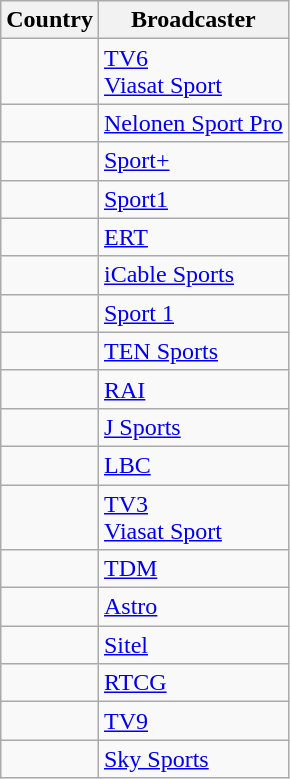<table class="wikitable">
<tr>
<th align=center>Country</th>
<th align=center>Broadcaster</th>
</tr>
<tr>
<td align=left></td>
<td><a href='#'>TV6</a> <br> <a href='#'>Viasat Sport</a></td>
</tr>
<tr>
<td align=left></td>
<td><a href='#'>Nelonen Sport Pro</a></td>
</tr>
<tr>
<td align=left></td>
<td><a href='#'>Sport+</a></td>
</tr>
<tr>
<td align=left></td>
<td><a href='#'>Sport1</a></td>
</tr>
<tr>
<td align=left></td>
<td><a href='#'>ERT</a></td>
</tr>
<tr>
<td align=left></td>
<td><a href='#'>iCable Sports</a></td>
</tr>
<tr>
<td align=left></td>
<td><a href='#'>Sport 1</a></td>
</tr>
<tr>
<td align=left></td>
<td><a href='#'>TEN Sports</a></td>
</tr>
<tr>
<td align=left></td>
<td><a href='#'>RAI</a></td>
</tr>
<tr>
<td align=left></td>
<td><a href='#'>J Sports</a></td>
</tr>
<tr>
<td align=left></td>
<td><a href='#'>LBC</a></td>
</tr>
<tr>
<td align=left></td>
<td><a href='#'>TV3</a> <br> <a href='#'>Viasat Sport</a></td>
</tr>
<tr>
<td align=left></td>
<td><a href='#'>TDM</a></td>
</tr>
<tr>
<td align=left></td>
<td><a href='#'>Astro</a></td>
</tr>
<tr>
<td align=left></td>
<td><a href='#'>Sitel</a></td>
</tr>
<tr>
<td align=left></td>
<td><a href='#'>RTCG</a></td>
</tr>
<tr>
<td align=left></td>
<td><a href='#'>TV9</a></td>
</tr>
<tr>
<td align=left></td>
<td><a href='#'>Sky Sports</a></td>
</tr>
</table>
